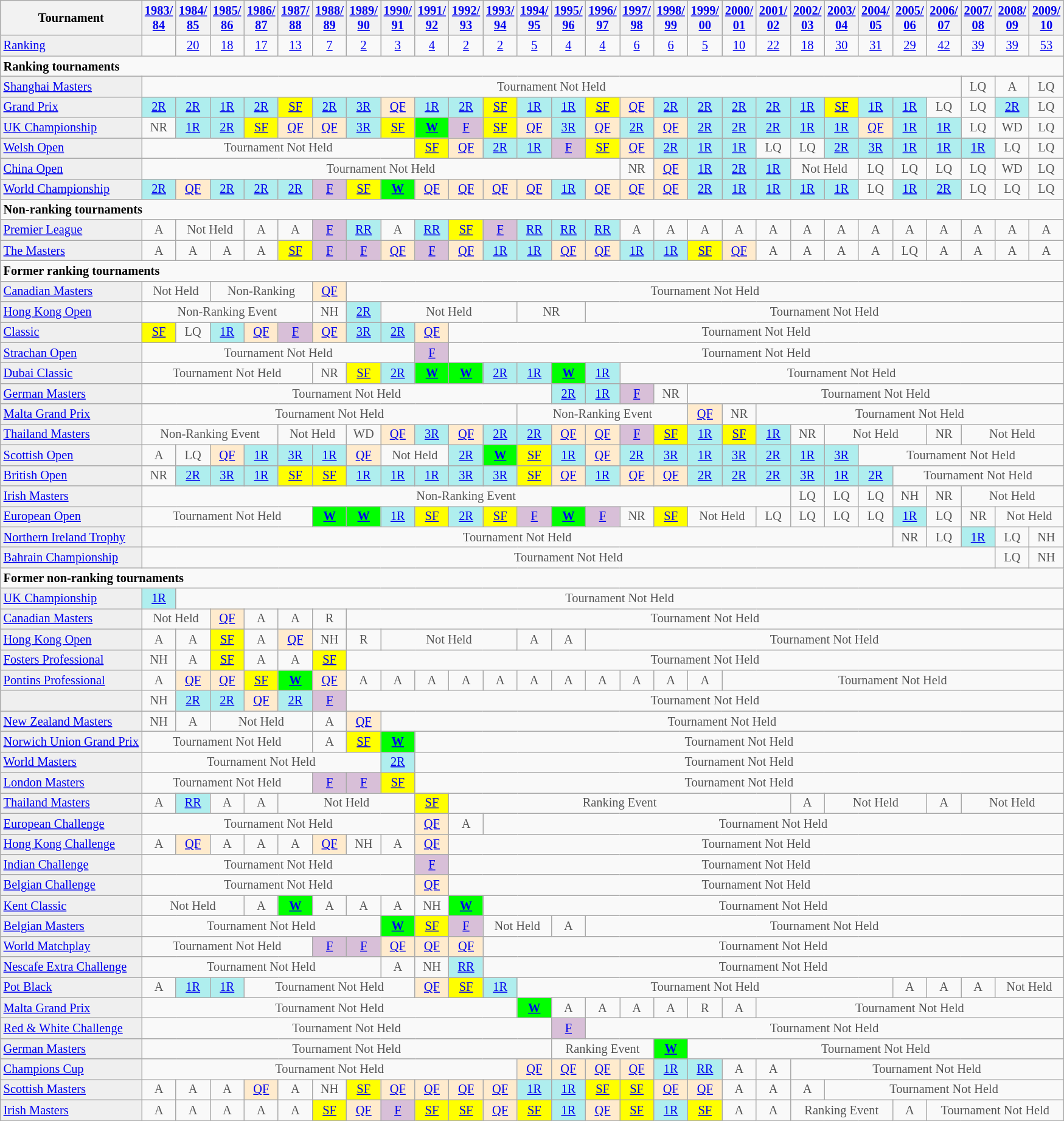<table class="wikitable" style="font-size:85%">
<tr>
<th>Tournament</th>
<th><a href='#'>1983/<br>84</a></th>
<th><a href='#'>1984/<br>85</a></th>
<th><a href='#'>1985/<br>86</a></th>
<th><a href='#'>1986/<br>87</a></th>
<th><a href='#'>1987/<br>88</a></th>
<th><a href='#'>1988/<br>89</a></th>
<th><a href='#'>1989/<br>90</a></th>
<th><a href='#'>1990/<br>91</a></th>
<th><a href='#'>1991/<br>92</a></th>
<th><a href='#'>1992/<br>93</a></th>
<th><a href='#'>1993/<br>94</a></th>
<th><a href='#'>1994/<br>95</a></th>
<th><a href='#'>1995/<br>96</a></th>
<th><a href='#'>1996/<br>97</a></th>
<th><a href='#'>1997/<br>98</a></th>
<th><a href='#'>1998/<br>99</a></th>
<th><a href='#'>1999/<br>00</a></th>
<th><a href='#'>2000/<br>01</a></th>
<th><a href='#'>2001/<br>02</a></th>
<th><a href='#'>2002/<br>03</a></th>
<th><a href='#'>2003/<br>04</a></th>
<th><a href='#'>2004/<br>05</a></th>
<th><a href='#'>2005/<br>06</a></th>
<th><a href='#'>2006/<br>07</a></th>
<th><a href='#'>2007/<br>08</a></th>
<th><a href='#'>2008/<br>09</a></th>
<th><a href='#'>2009/<br>10</a></th>
</tr>
<tr>
<td style="background:#EFEFEF;"><a href='#'>Ranking</a></td>
<td align="center"></td>
<td align="center"><a href='#'>20</a></td>
<td align="center"><a href='#'>18</a></td>
<td align="center"><a href='#'>17</a></td>
<td align="center"><a href='#'>13</a></td>
<td align="center"><a href='#'>7</a></td>
<td align="center"><a href='#'>2</a></td>
<td align="center"><a href='#'>3</a></td>
<td align="center"><a href='#'>4</a></td>
<td align="center"><a href='#'>2</a></td>
<td align="center"><a href='#'>2</a></td>
<td align="center"><a href='#'>5</a></td>
<td align="center"><a href='#'>4</a></td>
<td align="center"><a href='#'>4</a></td>
<td align="center"><a href='#'>6</a></td>
<td align="center"><a href='#'>6</a></td>
<td align="center"><a href='#'>5</a></td>
<td align="center"><a href='#'>10</a></td>
<td align="center"><a href='#'>22</a></td>
<td align="center"><a href='#'>18</a></td>
<td align="center"><a href='#'>30</a></td>
<td align="center"><a href='#'>31</a></td>
<td align="center"><a href='#'>29</a></td>
<td align="center"><a href='#'>42</a></td>
<td align="center"><a href='#'>39</a></td>
<td align="center"><a href='#'>39</a></td>
<td align="center"><a href='#'>53</a></td>
</tr>
<tr>
<td colspan="50"><strong>Ranking tournaments</strong></td>
</tr>
<tr>
<td style="background:#EFEFEF;"><a href='#'>Shanghai Masters</a></td>
<td align="center" colspan="24" style="color:#555555;">Tournament Not Held</td>
<td align="center" style="color:#555555;">LQ</td>
<td align="center" style="color:#555555;">A</td>
<td align="center" style="color:#555555;">LQ</td>
</tr>
<tr>
<td style="background:#EFEFEF;"><a href='#'>Grand Prix</a></td>
<td style="text-align:center; background:#afeeee;"><a href='#'>2R</a></td>
<td style="text-align:center; background:#afeeee;"><a href='#'>2R</a></td>
<td style="text-align:center; background:#afeeee;"><a href='#'>1R</a></td>
<td style="text-align:center; background:#afeeee;"><a href='#'>2R</a></td>
<td style="text-align:center; background:yellow;"><a href='#'>SF</a></td>
<td style="text-align:center; background:#afeeee;"><a href='#'>2R</a></td>
<td style="text-align:center; background:#afeeee;"><a href='#'>3R</a></td>
<td style="text-align:center; background:#ffebcd;"><a href='#'>QF</a></td>
<td style="text-align:center; background:#afeeee;"><a href='#'>1R</a></td>
<td style="text-align:center; background:#afeeee;"><a href='#'>2R</a></td>
<td style="text-align:center; background:yellow;"><a href='#'>SF</a></td>
<td style="text-align:center; background:#afeeee;"><a href='#'>1R</a></td>
<td style="text-align:center; background:#afeeee;"><a href='#'>1R</a></td>
<td style="text-align:center; background:yellow;"><a href='#'>SF</a></td>
<td style="text-align:center; background:#ffebcd;"><a href='#'>QF</a></td>
<td style="text-align:center; background:#afeeee;"><a href='#'>2R</a></td>
<td style="text-align:center; background:#afeeee;"><a href='#'>2R</a></td>
<td style="text-align:center; background:#afeeee;"><a href='#'>2R</a></td>
<td style="text-align:center; background:#afeeee;"><a href='#'>2R</a></td>
<td style="text-align:center; background:#afeeee;"><a href='#'>1R</a></td>
<td style="text-align:center; background:yellow;"><a href='#'>SF</a></td>
<td style="text-align:center; background:#afeeee;"><a href='#'>1R</a></td>
<td style="text-align:center; background:#afeeee;"><a href='#'>1R</a></td>
<td style="text-align:center; color:#555555;">LQ</td>
<td style="text-align:center; color:#555555;">LQ</td>
<td style="text-align:center; background:#afeeee;"><a href='#'>2R</a></td>
<td style="text-align:center; color:#555555;">LQ</td>
</tr>
<tr>
<td style="background:#EFEFEF;"><a href='#'>UK Championship</a></td>
<td align="center" style="color:#555555;">NR</td>
<td style="text-align:center; background:#afeeee;"><a href='#'>1R</a></td>
<td style="text-align:center; background:#afeeee;"><a href='#'>2R</a></td>
<td style="text-align:center; background:yellow;"><a href='#'>SF</a></td>
<td style="text-align:center; background:#ffebcd;"><a href='#'>QF</a></td>
<td style="text-align:center; background:#ffebcd;"><a href='#'>QF</a></td>
<td style="text-align:center; background:#afeeee;"><a href='#'>3R</a></td>
<td style="text-align:center; background:yellow;"><a href='#'>SF</a></td>
<td style="text-align:center; background:#0f0;"><a href='#'><strong>W</strong></a></td>
<td style="text-align:center; background:thistle;"><a href='#'>F</a></td>
<td style="text-align:center; background:yellow;"><a href='#'>SF</a></td>
<td style="text-align:center; background:#ffebcd;"><a href='#'>QF</a></td>
<td style="text-align:center; background:#afeeee;"><a href='#'>3R</a></td>
<td style="text-align:center; background:#ffebcd;"><a href='#'>QF</a></td>
<td style="text-align:center; background:#afeeee;"><a href='#'>2R</a></td>
<td style="text-align:center; background:#ffebcd;"><a href='#'>QF</a></td>
<td style="text-align:center; background:#afeeee;"><a href='#'>2R</a></td>
<td style="text-align:center; background:#afeeee;"><a href='#'>2R</a></td>
<td style="text-align:center; background:#afeeee;"><a href='#'>2R</a></td>
<td style="text-align:center; background:#afeeee;"><a href='#'>1R</a></td>
<td style="text-align:center; background:#afeeee;"><a href='#'>1R</a></td>
<td style="text-align:center; background:#ffebcd;"><a href='#'>QF</a></td>
<td style="text-align:center; background:#afeeee;"><a href='#'>1R</a></td>
<td style="text-align:center; background:#afeeee;"><a href='#'>1R</a></td>
<td style="text-align:center; color:#555555;">LQ</td>
<td style="text-align:center; color:#555555;">WD</td>
<td style="text-align:center; color:#555555;">LQ</td>
</tr>
<tr>
<td style="background:#EFEFEF;"><a href='#'>Welsh Open</a></td>
<td colspan="8" style="text-align:center; color:#555555;">Tournament Not Held</td>
<td style="text-align:center; background:yellow;"><a href='#'>SF</a></td>
<td style="text-align:center; background:#ffebcd;"><a href='#'>QF</a></td>
<td style="text-align:center; background:#afeeee;"><a href='#'>2R</a></td>
<td style="text-align:center; background:#afeeee;"><a href='#'>1R</a></td>
<td style="text-align:center; background:thistle;"><a href='#'>F</a></td>
<td style="text-align:center; background:yellow;"><a href='#'>SF</a></td>
<td style="text-align:center; background:#ffebcd;"><a href='#'>QF</a></td>
<td style="text-align:center; background:#afeeee;"><a href='#'>2R</a></td>
<td style="text-align:center; background:#afeeee;"><a href='#'>1R</a></td>
<td style="text-align:center; background:#afeeee;"><a href='#'>1R</a></td>
<td style="text-align:center; color:#555555;">LQ</td>
<td style="text-align:center; color:#555555;">LQ</td>
<td style="text-align:center; background:#afeeee;"><a href='#'>2R</a></td>
<td style="text-align:center; background:#afeeee;"><a href='#'>3R</a></td>
<td style="text-align:center; background:#afeeee;"><a href='#'>1R</a></td>
<td style="text-align:center; background:#afeeee;"><a href='#'>1R</a></td>
<td style="text-align:center; background:#afeeee;"><a href='#'>1R</a></td>
<td style="text-align:center; color:#555555;">LQ</td>
<td style="text-align:center; color:#555555;">LQ</td>
</tr>
<tr>
<td style="background:#EFEFEF;"><a href='#'>China Open</a></td>
<td colspan="14" style="text-align:center; color:#555555;">Tournament Not Held</td>
<td style="text-align:center; color:#555555;">NR</td>
<td style="text-align:center; background:#ffebcd;"><a href='#'>QF</a></td>
<td style="text-align:center; background:#afeeee;"><a href='#'>1R</a></td>
<td style="text-align:center; background:#afeeee;"><a href='#'>2R</a></td>
<td style="text-align:center; background:#afeeee;"><a href='#'>1R</a></td>
<td colspan="2" style="text-align:center; color:#555555;">Not Held</td>
<td style="text-align:center; color:#555555;">LQ</td>
<td style="text-align:center; color:#555555;">LQ</td>
<td style="text-align:center; color:#555555;">LQ</td>
<td style="text-align:center; color:#555555;">LQ</td>
<td style="text-align:center; color:#555555;">WD</td>
<td style="text-align:center; color:#555555;">LQ</td>
</tr>
<tr>
<td style="background:#EFEFEF;"><a href='#'>World Championship</a></td>
<td style="text-align:center; background:#afeeee;"><a href='#'>2R</a></td>
<td style="text-align:center; background:#ffebcd;"><a href='#'>QF</a></td>
<td style="text-align:center; background:#afeeee;"><a href='#'>2R</a></td>
<td style="text-align:center; background:#afeeee;"><a href='#'>2R</a></td>
<td style="text-align:center; background:#afeeee;"><a href='#'>2R</a></td>
<td style="text-align:center; background:thistle;"><a href='#'>F</a></td>
<td style="text-align:center; background:yellow;"><a href='#'>SF</a></td>
<td style="text-align:center; background:#0f0;"><a href='#'><strong>W</strong></a></td>
<td style="text-align:center; background:#ffebcd;"><a href='#'>QF</a></td>
<td style="text-align:center; background:#ffebcd;"><a href='#'>QF</a></td>
<td style="text-align:center; background:#ffebcd;"><a href='#'>QF</a></td>
<td style="text-align:center; background:#ffebcd;"><a href='#'>QF</a></td>
<td style="text-align:center; background:#afeeee;"><a href='#'>1R</a></td>
<td style="text-align:center; background:#ffebcd;"><a href='#'>QF</a></td>
<td style="text-align:center; background:#ffebcd;"><a href='#'>QF</a></td>
<td style="text-align:center; background:#ffebcd;"><a href='#'>QF</a></td>
<td style="text-align:center; background:#afeeee;"><a href='#'>2R</a></td>
<td style="text-align:center; background:#afeeee;"><a href='#'>1R</a></td>
<td style="text-align:center; background:#afeeee;"><a href='#'>1R</a></td>
<td style="text-align:center; background:#afeeee;"><a href='#'>1R</a></td>
<td style="text-align:center; background:#afeeee;"><a href='#'>1R</a></td>
<td style="text-align:center; color:#555555;">LQ</td>
<td style="text-align:center; background:#afeeee;"><a href='#'>1R</a></td>
<td style="text-align:center; background:#afeeee;"><a href='#'>2R</a></td>
<td style="text-align:center; color:#555555;">LQ</td>
<td style="text-align:center; color:#555555;">LQ</td>
<td style="text-align:center; color:#555555;">LQ</td>
</tr>
<tr>
<td colspan="50"><strong>Non-ranking tournaments</strong></td>
</tr>
<tr>
<td style="background:#EFEFEF;"><a href='#'>Premier League</a></td>
<td style="text-align:center; color:#555555;">A</td>
<td colspan="2" style="text-align:center; color:#555555;">Not Held</td>
<td style="text-align:center; color:#555555;">A</td>
<td style="text-align:center; color:#555555;">A</td>
<td style="text-align:center; background:thistle;"><a href='#'>F</a></td>
<td style="text-align:center; background:#afeeee;"><a href='#'>RR</a></td>
<td style="text-align:center; color:#555555;">A</td>
<td style="text-align:center; background:#afeeee;"><a href='#'>RR</a></td>
<td style="text-align:center; background:yellow;"><a href='#'>SF</a></td>
<td style="text-align:center; background:thistle;"><a href='#'>F</a></td>
<td style="text-align:center; background:#afeeee;"><a href='#'>RR</a></td>
<td style="text-align:center; background:#afeeee;"><a href='#'>RR</a></td>
<td style="text-align:center; background:#afeeee;"><a href='#'>RR</a></td>
<td style="text-align:center; color:#555555;">A</td>
<td style="text-align:center; color:#555555;">A</td>
<td style="text-align:center; color:#555555;">A</td>
<td style="text-align:center; color:#555555;">A</td>
<td style="text-align:center; color:#555555;">A</td>
<td style="text-align:center; color:#555555;">A</td>
<td style="text-align:center; color:#555555;">A</td>
<td style="text-align:center; color:#555555;">A</td>
<td style="text-align:center; color:#555555;">A</td>
<td style="text-align:center; color:#555555;">A</td>
<td style="text-align:center; color:#555555;">A</td>
<td style="text-align:center; color:#555555;">A</td>
<td style="text-align:center; color:#555555;">A</td>
</tr>
<tr>
<td style="background:#EFEFEF;"><a href='#'>The Masters</a></td>
<td style="text-align:center; color:#555555;">A</td>
<td style="text-align:center; color:#555555;">A</td>
<td style="text-align:center; color:#555555;">A</td>
<td style="text-align:center; color:#555555;">A</td>
<td style="text-align:center; background:yellow;"><a href='#'>SF</a></td>
<td style="text-align:center; background:thistle;"><a href='#'>F</a></td>
<td style="text-align:center; background:thistle;"><a href='#'>F</a></td>
<td style="text-align:center; background:#ffebcd;"><a href='#'>QF</a></td>
<td style="text-align:center; background:thistle;"><a href='#'>F</a></td>
<td style="text-align:center; background:#ffebcd;"><a href='#'>QF</a></td>
<td style="text-align:center; background:#afeeee;"><a href='#'>1R</a></td>
<td style="text-align:center; background:#afeeee;"><a href='#'>1R</a></td>
<td style="text-align:center; background:#ffebcd;"><a href='#'>QF</a></td>
<td style="text-align:center; background:#ffebcd;"><a href='#'>QF</a></td>
<td style="text-align:center; background:#afeeee;"><a href='#'>1R</a></td>
<td style="text-align:center; background:#afeeee;"><a href='#'>1R</a></td>
<td style="text-align:center; background:yellow;"><a href='#'>SF</a></td>
<td style="text-align:center; background:#ffebcd;"><a href='#'>QF</a></td>
<td style="text-align:center; color:#555555;">A</td>
<td style="text-align:center; color:#555555;">A</td>
<td style="text-align:center; color:#555555;">A</td>
<td style="text-align:center; color:#555555;">A</td>
<td style="text-align:center; color:#555555;">LQ</td>
<td style="text-align:center; color:#555555;">A</td>
<td style="text-align:center; color:#555555;">A</td>
<td style="text-align:center; color:#555555;">A</td>
<td style="text-align:center; color:#555555;">A</td>
</tr>
<tr>
<td colspan="50"><strong>Former ranking tournaments</strong></td>
</tr>
<tr>
<td style="background:#EFEFEF;"><a href='#'>Canadian Masters</a></td>
<td colspan="2" style="text-align:center; color:#555555;">Not Held</td>
<td colspan="3" style="text-align:center; color:#555555;">Non-Ranking</td>
<td style="text-align:center; background:#ffebcd;"><a href='#'>QF</a></td>
<td colspan="30" style="text-align:center; color:#555555;">Tournament Not Held</td>
</tr>
<tr>
<td style="background:#EFEFEF;"><a href='#'>Hong Kong Open</a></td>
<td align="center" colspan="5" style="color:#555555;">Non-Ranking Event</td>
<td align="center" style="color:#555555;">NH</td>
<td style="text-align:center; background:#afeeee;"><a href='#'>2R</a></td>
<td align="center" colspan="4" style="color:#555555;">Not Held</td>
<td align="center" colspan="2" style="color:#555555;">NR</td>
<td align="center" colspan="30" style="color:#555555;">Tournament Not Held</td>
</tr>
<tr>
<td style="background:#EFEFEF;"><a href='#'>Classic</a></td>
<td align="center" style="background:yellow;"><a href='#'>SF</a></td>
<td align="center" style="color:#555555;">LQ</td>
<td align="center" style="background:#afeeee;"><a href='#'>1R</a></td>
<td style="text-align:center; background:#ffebcd;"><a href='#'>QF</a></td>
<td align="center" style="background:#D8BFD8;"><a href='#'>F</a></td>
<td style="text-align:center; background:#ffebcd;"><a href='#'>QF</a></td>
<td align="center" style="background:#afeeee;"><a href='#'>3R</a></td>
<td align="center" style="background:#afeeee;"><a href='#'>2R</a></td>
<td style="text-align:center; background:#ffebcd;"><a href='#'>QF</a></td>
<td align="center" colspan="50" style="color:#555555;">Tournament Not Held</td>
</tr>
<tr>
<td style="background:#EFEFEF;"><a href='#'>Strachan Open</a></td>
<td align="center" colspan="8" style="color:#555555;">Tournament Not Held</td>
<td align="center" style="background:#D8BFD8;"><a href='#'>F</a></td>
<td align="center" colspan="50" style="color:#555555;">Tournament Not Held</td>
</tr>
<tr>
<td style="background:#EFEFEF;"><a href='#'>Dubai Classic</a></td>
<td colspan="5" style="text-align:center; color:#555555;">Tournament Not Held</td>
<td style="text-align:center; color:#555555;">NR</td>
<td align="center" style="background:yellow;"><a href='#'>SF</a></td>
<td align="center" style="background:#afeeee;"><a href='#'>2R</a></td>
<td align="center" style="background:#00ff00;"><a href='#'><strong>W</strong></a></td>
<td align="center" style="background:#00ff00;"><a href='#'><strong>W</strong></a></td>
<td align="center" style="background:#afeeee;"><a href='#'>2R</a></td>
<td align="center" style="background:#afeeee;"><a href='#'>1R</a></td>
<td align="center" style="background:#00ff00;"><a href='#'><strong>W</strong></a></td>
<td align="center" style="background:#afeeee;"><a href='#'>1R</a></td>
<td colspan="30" style="text-align:center; color:#555555;">Tournament Not Held</td>
</tr>
<tr>
<td style="background:#EFEFEF;"><a href='#'>German Masters</a></td>
<td colspan="12" style="text-align:center; color:#555555;">Tournament Not Held</td>
<td style="text-align:center; background:#afeeee;"><a href='#'>2R</a></td>
<td style="text-align:center; background:#afeeee;"><a href='#'>1R</a></td>
<td style="text-align:center; background:thistle;"><a href='#'>F</a></td>
<td style="text-align:center; color:#555555;">NR</td>
<td colspan="11" style="text-align:center; color:#555555;">Tournament Not Held</td>
</tr>
<tr>
<td style="background:#EFEFEF;"><a href='#'>Malta Grand Prix</a></td>
<td colspan="11" style="text-align:center; color:#555555;">Tournament Not Held</td>
<td colspan="5" style="text-align:center; color:#555555;">Non-Ranking Event</td>
<td style="text-align:center; background:#ffebcd;"><a href='#'>QF</a></td>
<td style="text-align:center; color:#555555;">NR</td>
<td align="center" colspan="50" style="color:#555555;">Tournament Not Held</td>
</tr>
<tr>
<td style="background:#EFEFEF;"><a href='#'>Thailand Masters</a></td>
<td align="center" colspan="4" style="color:#555555;">Non-Ranking Event</td>
<td align="center" colspan="2" style="color:#555555;">Not Held</td>
<td style="text-align:center; color:#555555;">WD</td>
<td style="text-align:center; background:#ffebcd;"><a href='#'>QF</a></td>
<td align="center" style="background:#afeeee;"><a href='#'>3R</a></td>
<td style="text-align:center; background:#ffebcd;"><a href='#'>QF</a></td>
<td align="center" style="background:#afeeee;"><a href='#'>2R</a></td>
<td align="center" style="background:#afeeee;"><a href='#'>2R</a></td>
<td style="text-align:center; background:#ffebcd;"><a href='#'>QF</a></td>
<td style="text-align:center; background:#ffebcd;"><a href='#'>QF</a></td>
<td align="center" style="background:#D8BFD8;"><a href='#'>F</a></td>
<td align="center" style="background:yellow;"><a href='#'>SF</a></td>
<td align="center" style="background:#afeeee;"><a href='#'>1R</a></td>
<td align="center" style="background:yellow;"><a href='#'>SF</a></td>
<td align="center" style="background:#afeeee;"><a href='#'>1R</a></td>
<td style="text-align:center; color:#555555;">NR</td>
<td align="center" colspan="3" style="color:#555555;">Not Held</td>
<td style="text-align:center; color:#555555;">NR</td>
<td align="center" colspan="30" style="color:#555555;">Not Held</td>
</tr>
<tr>
<td style="background:#EFEFEF;"><a href='#'>Scottish Open</a></td>
<td style="text-align:center; color:#555555;">A</td>
<td style="text-align:center; color:#555555;">LQ</td>
<td align="center" style="background:#ffebcd;"><a href='#'>QF</a></td>
<td align="center" style="background:#afeeee;"><a href='#'>1R</a></td>
<td align="center" style="background:#afeeee;"><a href='#'>3R</a></td>
<td align="center" style="background:#afeeee;"><a href='#'>1R</a></td>
<td align="center" style="background:#ffebcd;"><a href='#'>QF</a></td>
<td align="center" colspan="2" style="color:#555555;">Not Held</td>
<td align="center" style="background:#afeeee;"><a href='#'>2R</a></td>
<td align="center" style="background:#00ff00;"><a href='#'><strong>W</strong></a></td>
<td align="center" style="background:yellow;"><a href='#'>SF</a></td>
<td align="center" style="background:#afeeee;"><a href='#'>1R</a></td>
<td align="center" style="background:#ffebcd;"><a href='#'>QF</a></td>
<td align="center" style="background:#afeeee;"><a href='#'>2R</a></td>
<td align="center" style="background:#afeeee;"><a href='#'>3R</a></td>
<td align="center" style="background:#afeeee;"><a href='#'>1R</a></td>
<td align="center" style="background:#afeeee;"><a href='#'>3R</a></td>
<td align="center" style="background:#afeeee;"><a href='#'>2R</a></td>
<td align="center" style="background:#afeeee;"><a href='#'>1R</a></td>
<td align="center" style="background:#afeeee;"><a href='#'>3R</a></td>
<td align="center" colspan="8" style="color:#555555;">Tournament Not Held</td>
</tr>
<tr>
<td style="background:#EFEFEF;"><a href='#'>British Open</a></td>
<td style="text-align:center; color:#555555;">NR</td>
<td align="center" style="background:#afeeee;"><a href='#'>2R</a></td>
<td align="center" style="background:#afeeee;"><a href='#'>3R</a></td>
<td align="center" style="background:#afeeee;"><a href='#'>1R</a></td>
<td align="center" style="background:yellow;"><a href='#'>SF</a></td>
<td align="center" style="background:yellow;"><a href='#'>SF</a></td>
<td align="center" style="background:#afeeee;"><a href='#'>1R</a></td>
<td align="center" style="background:#afeeee;"><a href='#'>1R</a></td>
<td align="center" style="background:#afeeee;"><a href='#'>1R</a></td>
<td align="center" style="background:#afeeee;"><a href='#'>3R</a></td>
<td align="center" style="background:#afeeee;"><a href='#'>3R</a></td>
<td align="center" style="background:yellow;"><a href='#'>SF</a></td>
<td align="center" style="background:#ffebcd;"><a href='#'>QF</a></td>
<td align="center" style="background:#afeeee;"><a href='#'>1R</a></td>
<td align="center" style="background:#ffebcd;"><a href='#'>QF</a></td>
<td align="center" style="background:#ffebcd;"><a href='#'>QF</a></td>
<td align="center" style="background:#afeeee;"><a href='#'>2R</a></td>
<td align="center" style="background:#afeeee;"><a href='#'>2R</a></td>
<td align="center" style="background:#afeeee;"><a href='#'>2R</a></td>
<td align="center" style="background:#afeeee;"><a href='#'>3R</a></td>
<td align="center" style="background:#afeeee;"><a href='#'>1R</a></td>
<td align="center" style="background:#afeeee;"><a href='#'>2R</a></td>
<td align="center" colspan="30" style="color:#555555;">Tournament Not Held</td>
</tr>
<tr>
<td style="background:#EFEFEF;"><a href='#'>Irish Masters</a></td>
<td colspan="19" style="text-align:center; color:#555555;">Non-Ranking Event</td>
<td style="text-align:center; color:#555555;">LQ</td>
<td style="text-align:center; color:#555555;">LQ</td>
<td style="text-align:center; color:#555555;">LQ</td>
<td style="text-align:center; color:#555555;">NH</td>
<td style="text-align:center; color:#555555;">NR</td>
<td colspan="30" style="text-align:center; color:#555555;">Not Held</td>
</tr>
<tr>
<td style="background:#EFEFEF;"><a href='#'>European Open</a></td>
<td colspan="5" style="text-align:center; color:#555555;">Tournament Not Held</td>
<td align="center" style="background:#00ff00;"><a href='#'><strong>W</strong></a></td>
<td align="center" style="background:#00ff00;"><a href='#'><strong>W</strong></a></td>
<td align="center" style="background:#afeeee;"><a href='#'>1R</a></td>
<td align="center" style="background:yellow;"><a href='#'>SF</a></td>
<td align="center" style="background:#afeeee;"><a href='#'>2R</a></td>
<td align="center" style="background:yellow;"><a href='#'>SF</a></td>
<td align="center" style="background:#D8BFD8;"><a href='#'>F</a></td>
<td align="center" style="background:#00ff00;"><a href='#'><strong>W</strong></a></td>
<td align="center" style="background:#D8BFD8;"><a href='#'>F</a></td>
<td style="text-align:center; color:#555555;">NR</td>
<td align="center" style="background:yellow;"><a href='#'>SF</a></td>
<td colspan="2" style="text-align:center; color:#555555;">Not Held</td>
<td style="text-align:center; color:#555555;">LQ</td>
<td style="text-align:center; color:#555555;">LQ</td>
<td style="text-align:center; color:#555555;">LQ</td>
<td style="text-align:center; color:#555555;">LQ</td>
<td style="text-align:center; background:#afeeee;"><a href='#'>1R</a></td>
<td style="text-align:center; color:#555555;">LQ</td>
<td style="text-align:center; color:#555555;">NR</td>
<td colspan="4" style="text-align:center; color:#555555;">Not Held</td>
</tr>
<tr>
<td style="background:#EFEFEF;"><a href='#'>Northern Ireland Trophy</a></td>
<td colspan="22" style="text-align:center; color:#555555;">Tournament Not Held</td>
<td style="text-align:center; color:#555555;">NR</td>
<td style="text-align:center; color:#555555;">LQ</td>
<td style="text-align:center; background:#afeeee;"><a href='#'>1R</a></td>
<td style="text-align:center; color:#555555;">LQ</td>
<td style="text-align:center; color:#555555;">NH</td>
</tr>
<tr>
<td style="background:#EFEFEF;"><a href='#'>Bahrain Championship</a></td>
<td colspan="25" style="text-align:center; color:#555555;">Tournament Not Held</td>
<td style="text-align:center; color:#555555;">LQ</td>
<td style="text-align:center; color:#555555;">NH</td>
</tr>
<tr>
<td colspan="50"><strong>Former non-ranking tournaments</strong></td>
</tr>
<tr>
<td style="background:#EFEFEF;"><a href='#'>UK Championship</a></td>
<td style="text-align:center; background:#afeeee;"><a href='#'>1R</a></td>
<td align="center" colspan="31" style="color:#555555;">Tournament Not Held</td>
</tr>
<tr>
<td style="background:#EFEFEF;"><a href='#'>Canadian Masters</a></td>
<td colspan="2" style="text-align:center; color:#555555;">Not Held</td>
<td style="text-align:center; background:#ffebcd;"><a href='#'>QF</a></td>
<td align="center" style="color:#555555;">A</td>
<td align="center" style="color:#555555;">A</td>
<td align="center" style="color:#555555;">R</td>
<td colspan="29" style="text-align:center; color:#555555;">Tournament Not Held</td>
</tr>
<tr>
<td style="background:#EFEFEF;"><a href='#'>Hong Kong Open</a></td>
<td align="center" style="color:#555555;">A</td>
<td align="center" style="color:#555555;">A</td>
<td align="center" style="background:yellow;"><a href='#'>SF</a></td>
<td align="center" style="color:#555555;">A</td>
<td style="text-align:center; background:#ffebcd;"><a href='#'>QF</a></td>
<td align="center" style="color:#555555;">NH</td>
<td align="center" style="color:#555555;">R</td>
<td align="center" colspan="4" style="color:#555555;">Not Held</td>
<td align="center" style="color:#555555;">A</td>
<td align="center" style="color:#555555;">A</td>
<td align="center" colspan="30" style="color:#555555;">Tournament Not Held</td>
</tr>
<tr>
<td style="background:#EFEFEF;"><a href='#'>Fosters Professional</a></td>
<td align="center" style="color:#555555;">NH</td>
<td align="center" style="color:#555555;">A</td>
<td align="center" style="background:yellow;"><a href='#'>SF</a></td>
<td align="center" style="color:#555555;">A</td>
<td align="center" style="color:#555555;">A</td>
<td align="center" style="background:yellow;"><a href='#'>SF</a></td>
<td align="center" colspan="30" style="color:#555555;">Tournament Not Held</td>
</tr>
<tr>
<td style="background:#EFEFEF;"><a href='#'>Pontins Professional</a></td>
<td align="center" style="color:#555555;">A</td>
<td style="text-align:center; background:#ffebcd;"><a href='#'>QF</a></td>
<td style="text-align:center; background:#ffebcd;"><a href='#'>QF</a></td>
<td align="center" style="background:yellow;"><a href='#'>SF</a></td>
<td align="center" style="background:#00ff00;"><a href='#'><strong>W</strong></a></td>
<td style="text-align:center; background:#ffebcd;"><a href='#'>QF</a></td>
<td align="center" style="color:#555555;">A</td>
<td align="center" style="color:#555555;">A</td>
<td align="center" style="color:#555555;">A</td>
<td align="center" style="color:#555555;">A</td>
<td align="center" style="color:#555555;">A</td>
<td align="center" style="color:#555555;">A</td>
<td align="center" style="color:#555555;">A</td>
<td align="center" style="color:#555555;">A</td>
<td align="center" style="color:#555555;">A</td>
<td align="center" style="color:#555555;">A</td>
<td align="center" style="color:#555555;">A</td>
<td align="center" colspan="30" style="color:#555555;">Tournament Not Held</td>
</tr>
<tr>
<td style="background:#EFEFEF;"></td>
<td style="text-align:center; color:#555555;">NH</td>
<td style="text-align:center; background:#afeeee;"><a href='#'>2R</a></td>
<td style="text-align:center; background:#afeeee;"><a href='#'>2R</a></td>
<td style="text-align:center; background:#ffebcd;"><a href='#'>QF</a></td>
<td style="text-align:center; background:#afeeee;"><a href='#'>2R</a></td>
<td align="center" style="background:#D8BFD8;"><a href='#'>F</a></td>
<td style="text-align:center; color:#555555;" colspan="30">Tournament Not Held</td>
</tr>
<tr>
<td style="background:#EFEFEF;"><a href='#'>New Zealand Masters</a></td>
<td style="text-align:center; color:#555555;">NH</td>
<td align="center" style="color:#555555;">A</td>
<td style="text-align:center; color:#555555;" colspan="3">Not Held</td>
<td align="center" style="color:#555555;">A</td>
<td style="text-align:center; background:#ffebcd;"><a href='#'>QF</a></td>
<td style="text-align:center; color:#555555;" colspan="30">Tournament Not Held</td>
</tr>
<tr>
<td style="background:#EFEFEF;"><a href='#'>Norwich Union Grand Prix</a></td>
<td style="text-align:center; color:#555555;" colspan="5">Tournament Not Held</td>
<td align="center" style="color:#555555;">A</td>
<td style="text-align:center; background:yellow;"><a href='#'>SF</a></td>
<td align="center" style="background:#00ff00;"><a href='#'><strong>W</strong></a></td>
<td style="text-align:center; color:#555555;" colspan="30">Tournament Not Held</td>
</tr>
<tr>
<td style="background:#EFEFEF;"><a href='#'>World Masters</a></td>
<td style="text-align:center; color:#555555;" colspan="7">Tournament Not Held</td>
<td style="text-align:center; background:#afeeee;"><a href='#'>2R</a></td>
<td style="text-align:center; color:#555555;" colspan="30">Tournament Not Held</td>
</tr>
<tr>
<td style="background:#EFEFEF;"><a href='#'>London Masters</a></td>
<td style="text-align:center; color:#555555;" colspan="5">Tournament Not Held</td>
<td align="center" style="background:#D8BFD8;"><a href='#'>F</a></td>
<td align="center" style="background:#D8BFD8;"><a href='#'>F</a></td>
<td style="text-align:center; background:yellow;"><a href='#'>SF</a></td>
<td style="text-align:center; color:#555555;" colspan="30">Tournament Not Held</td>
</tr>
<tr>
<td style="background:#EFEFEF;"><a href='#'>Thailand Masters</a></td>
<td align="center" style="color:#555555;">A</td>
<td style="text-align:center; background:#afeeee;"><a href='#'>RR</a></td>
<td align="center" style="color:#555555;">A</td>
<td align="center" style="color:#555555;">A</td>
<td align="center" colspan="4" style="color:#555555;">Not Held</td>
<td style="text-align:center; background:yellow;"><a href='#'>SF</a></td>
<td align="center" colspan="10" style="color:#555555;">Ranking Event</td>
<td align="center" style="color:#555555;">A</td>
<td align="center" colspan="3" style="color:#555555;">Not Held</td>
<td align="center" style="color:#555555;">A</td>
<td align="center" colspan="30" style="color:#555555;">Not Held</td>
</tr>
<tr>
<td style="background:#EFEFEF;"><a href='#'>European Challenge</a></td>
<td align="center" colspan="8" style="color:#555555;">Tournament Not Held</td>
<td style="text-align:center; background:#ffebcd;"><a href='#'>QF</a></td>
<td align="center" style="color:#555555;">A</td>
<td align="center" colspan="30" style="color:#555555;">Tournament Not Held</td>
</tr>
<tr>
<td style="background:#EFEFEF;"><a href='#'>Hong Kong Challenge</a></td>
<td align="center" style="color:#555555;">A</td>
<td style="text-align:center; background:#ffebcd;"><a href='#'>QF</a></td>
<td align="center" style="color:#555555;">A</td>
<td align="center" style="color:#555555;">A</td>
<td align="center" style="color:#555555;">A</td>
<td style="text-align:center; background:#ffebcd;"><a href='#'>QF</a></td>
<td align="center" style="color:#555555;">NH</td>
<td align="center" style="color:#555555;">A</td>
<td style="text-align:center; background:#ffebcd;"><a href='#'>QF</a></td>
<td style="text-align:center; color:#555555;" colspan="30">Tournament Not Held</td>
</tr>
<tr>
<td style="background:#EFEFEF;"><a href='#'>Indian Challenge</a></td>
<td style="text-align:center; color:#555555;" colspan="8">Tournament Not Held</td>
<td align="center" style="background:#D8BFD8;"><a href='#'>F</a></td>
<td style="text-align:center; color:#555555;" colspan="30">Tournament Not Held</td>
</tr>
<tr>
<td style="background:#EFEFEF;"><a href='#'>Belgian Challenge</a></td>
<td style="text-align:center; color:#555555;" colspan="8">Tournament Not Held</td>
<td style="text-align:center; background:#ffebcd;"><a href='#'>QF</a></td>
<td style="text-align:center; color:#555555;" colspan="30">Tournament Not Held</td>
</tr>
<tr>
<td style="background:#EFEFEF;"><a href='#'>Kent Classic</a></td>
<td colspan="3" style="text-align:center; color:#555555;">Not Held</td>
<td align="center" style="color:#555555;">A</td>
<td align="center" style="background:#00ff00;"><a href='#'><strong>W</strong></a></td>
<td align="center" style="color:#555555;">A</td>
<td align="center" style="color:#555555;">A</td>
<td align="center" style="color:#555555;">A</td>
<td align="center" style="color:#555555;">NH</td>
<td align="center" style="background:#00ff00;"><a href='#'><strong>W</strong></a></td>
<td colspan="30" style="text-align:center; color:#555555;">Tournament Not Held</td>
</tr>
<tr>
<td style="background:#EFEFEF;"><a href='#'>Belgian Masters</a></td>
<td colspan="7" style="text-align:center; color:#555555;">Tournament Not Held</td>
<td align="center" style="background:#00ff00;"><a href='#'><strong>W</strong></a></td>
<td style="text-align:center; background:yellow;"><a href='#'>SF</a></td>
<td align="center" style="background:#D8BFD8;"><a href='#'>F</a></td>
<td colspan="2" style="text-align:center; color:#555555;">Not Held</td>
<td align="center" style="color:#555555;">A</td>
<td colspan="30" style="text-align:center; color:#555555;">Tournament Not Held</td>
</tr>
<tr>
<td style="background:#EFEFEF;"><a href='#'>World Matchplay</a></td>
<td colspan="5" style="text-align:center; color:#555555;">Tournament Not Held</td>
<td align="center" style="background:#D8BFD8;"><a href='#'>F</a></td>
<td align="center" style="background:#D8BFD8;"><a href='#'>F</a></td>
<td style="text-align:center; background:#ffebcd;"><a href='#'>QF</a></td>
<td style="text-align:center; background:#ffebcd;"><a href='#'>QF</a></td>
<td style="text-align:center; background:#ffebcd;"><a href='#'>QF</a></td>
<td colspan="30" style="text-align:center; color:#555555;">Tournament Not Held</td>
</tr>
<tr>
<td style="background:#EFEFEF;"><a href='#'>Nescafe Extra Challenge</a></td>
<td colspan="7" style="text-align:center; color:#555555;">Tournament Not Held</td>
<td align="center" style="color:#555555;">A</td>
<td align="center" style="color:#555555;">NH</td>
<td style="text-align:center; background:#afeeee;"><a href='#'>RR</a></td>
<td colspan="30" style="text-align:center; color:#555555;">Tournament Not Held</td>
</tr>
<tr>
<td style="background:#EFEFEF;"><a href='#'>Pot Black</a></td>
<td align="center" style="color:#555555;">A</td>
<td style="text-align:center; background:#afeeee;"><a href='#'>1R</a></td>
<td style="text-align:center; background:#afeeee;"><a href='#'>1R</a></td>
<td style="text-align:center; color:#555555;" colspan="5">Tournament Not Held</td>
<td style="text-align:center; background:#ffebcd;"><a href='#'>QF</a></td>
<td style="text-align:center; background:yellow;"><a href='#'>SF</a></td>
<td style="text-align:center; background:#afeeee;"><a href='#'>1R</a></td>
<td style="text-align:center; color:#555555;" colspan="11">Tournament Not Held</td>
<td align="center" style="color:#555555;">A</td>
<td align="center" style="color:#555555;">A</td>
<td align="center" style="color:#555555;">A</td>
<td style="text-align:center; color:#555555;" colspan="30">Not Held</td>
</tr>
<tr>
<td style="background:#EFEFEF;"><a href='#'>Malta Grand Prix</a></td>
<td colspan="11" style="text-align:center; color:#555555;">Tournament Not Held</td>
<td align="center" style="background:#00ff00;"><a href='#'><strong>W</strong></a></td>
<td style="text-align:center; color:#555555;">A</td>
<td style="text-align:center; color:#555555;">A</td>
<td style="text-align:center; color:#555555;">A</td>
<td style="text-align:center; color:#555555;">A</td>
<td style="text-align:center; color:#555555;">R</td>
<td style="text-align:center; color:#555555;">A</td>
<td align="center" colspan="50" style="color:#555555;">Tournament Not Held</td>
</tr>
<tr>
<td style="background:#EFEFEF;"><a href='#'>Red & White Challenge</a></td>
<td colspan="12" style="text-align:center; color:#555555;">Tournament Not Held</td>
<td align="center" style="background:#D8BFD8;"><a href='#'>F</a></td>
<td align="center" colspan="50" style="color:#555555;">Tournament Not Held</td>
</tr>
<tr>
<td style="background:#EFEFEF;"><a href='#'>German Masters</a></td>
<td colspan="12" style="text-align:center; color:#555555;">Tournament Not Held</td>
<td colspan="3" style="text-align:center; color:#555555;">Ranking Event</td>
<td style="text-align:center; background:#00ff00;"><a href='#'><strong>W</strong></a></td>
<td colspan="11" style="text-align:center; color:#555555;">Tournament Not Held</td>
</tr>
<tr>
<td style="background:#EFEFEF;"><a href='#'>Champions Cup</a></td>
<td colspan="11" style="text-align:center; color:#555555;">Tournament Not Held</td>
<td style="text-align:center; background:#ffebcd;"><a href='#'>QF</a></td>
<td style="text-align:center; background:#ffebcd;"><a href='#'>QF</a></td>
<td style="text-align:center; background:#ffebcd;"><a href='#'>QF</a></td>
<td style="text-align:center; background:#ffebcd;"><a href='#'>QF</a></td>
<td style="text-align:center; background:#afeeee;"><a href='#'>1R</a></td>
<td style="text-align:center; background:#afeeee;"><a href='#'>RR</a></td>
<td style="text-align:center; color:#555555;">A</td>
<td style="text-align:center; color:#555555;">A</td>
<td colspan="30" style="text-align:center; color:#555555;">Tournament Not Held</td>
</tr>
<tr>
<td style="background:#EFEFEF;"><a href='#'>Scottish Masters</a></td>
<td style="text-align:center; color:#555555;">A</td>
<td style="text-align:center; color:#555555;">A</td>
<td style="text-align:center; color:#555555;">A</td>
<td style="text-align:center; background:#ffebcd;"><a href='#'>QF</a></td>
<td style="text-align:center; color:#555555;">A</td>
<td style="text-align:center; color:#555555;">NH</td>
<td style="text-align:center; background:yellow;"><a href='#'>SF</a></td>
<td style="text-align:center; background:#ffebcd;"><a href='#'>QF</a></td>
<td style="text-align:center; background:#ffebcd;"><a href='#'>QF</a></td>
<td style="text-align:center; background:#ffebcd;"><a href='#'>QF</a></td>
<td style="text-align:center; background:#ffebcd;"><a href='#'>QF</a></td>
<td style="text-align:center; background:#afeeee;"><a href='#'>1R</a></td>
<td style="text-align:center; background:#afeeee;"><a href='#'>1R</a></td>
<td style="text-align:center; background:yellow;"><a href='#'>SF</a></td>
<td style="text-align:center; background:yellow;"><a href='#'>SF</a></td>
<td style="text-align:center; background:#ffebcd;"><a href='#'>QF</a></td>
<td style="text-align:center; background:#ffebcd;"><a href='#'>QF</a></td>
<td style="text-align:center; color:#555555;">A</td>
<td style="text-align:center; color:#555555;">A</td>
<td style="text-align:center; color:#555555;">A</td>
<td colspan="16" style="text-align:center; color:#555555;">Tournament Not Held</td>
</tr>
<tr>
<td style="background:#EFEFEF;"><a href='#'>Irish Masters</a></td>
<td style="text-align:center; color:#555555;">A</td>
<td style="text-align:center; color:#555555;">A</td>
<td style="text-align:center; color:#555555;">A</td>
<td style="text-align:center; color:#555555;">A</td>
<td style="text-align:center; color:#555555;">A</td>
<td style="text-align:center; background:yellow;"><a href='#'>SF</a></td>
<td style="text-align:center; background:#ffebcd;"><a href='#'>QF</a></td>
<td style="text-align:center; background:thistle;"><a href='#'>F</a></td>
<td style="text-align:center; background:yellow;"><a href='#'>SF</a></td>
<td style="text-align:center; background:yellow;"><a href='#'>SF</a></td>
<td style="text-align:center; background:#ffebcd;"><a href='#'>QF</a></td>
<td style="text-align:center; background:yellow;"><a href='#'>SF</a></td>
<td style="text-align:center; background:#afeeee;"><a href='#'>1R</a></td>
<td style="text-align:center; background:#ffebcd;"><a href='#'>QF</a></td>
<td style="text-align:center; background:yellow;"><a href='#'>SF</a></td>
<td style="text-align:center; background:#afeeee;"><a href='#'>1R</a></td>
<td style="text-align:center; background:yellow;"><a href='#'>SF</a></td>
<td style="text-align:center; color:#555555;">A</td>
<td style="text-align:center; color:#555555;">A</td>
<td colspan="3" style="text-align:center; color:#555555;">Ranking Event</td>
<td style="text-align:center; color:#555555;">A</td>
<td colspan="16" style="text-align:center; color:#555555;">Tournament Not Held</td>
</tr>
</table>
